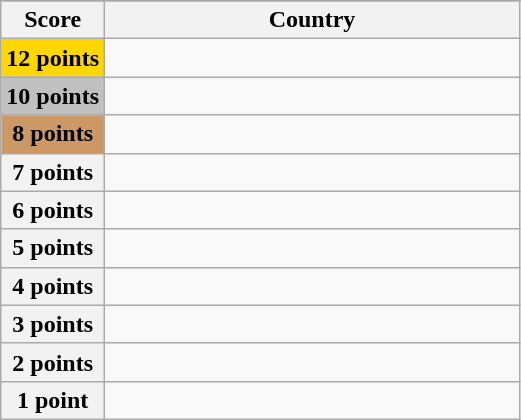<table class="wikitable">
<tr>
</tr>
<tr>
<th scope="col" width="20%">Score</th>
<th scope="col">Country</th>
</tr>
<tr>
<th scope="row" style="background:gold">12 points</th>
<td></td>
</tr>
<tr>
<th scope="row" style="background:silver">10 points</th>
<td></td>
</tr>
<tr>
<th scope="row" style="background:#CC9966">8 points</th>
<td></td>
</tr>
<tr>
<th scope="row">7 points</th>
<td></td>
</tr>
<tr>
<th scope="row">6 points</th>
<td></td>
</tr>
<tr>
<th scope="row">5 points</th>
<td></td>
</tr>
<tr>
<th scope="row">4 points</th>
<td></td>
</tr>
<tr>
<th scope="row">3 points</th>
<td></td>
</tr>
<tr>
<th scope="row">2 points</th>
<td></td>
</tr>
<tr>
<th scope="row">1 point</th>
<td></td>
</tr>
</table>
